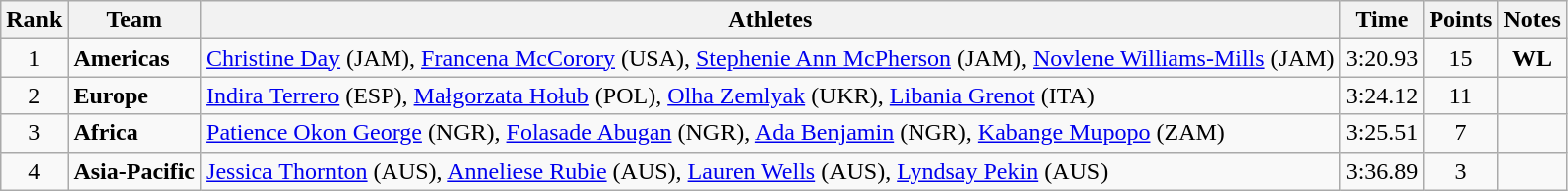<table class="wikitable sortable" style="text-align:center">
<tr>
<th>Rank</th>
<th>Team</th>
<th>Athletes</th>
<th>Time</th>
<th>Points</th>
<th>Notes</th>
</tr>
<tr>
<td>1</td>
<td align="left"><strong>Americas</strong></td>
<td align=left><a href='#'>Christine Day</a> (JAM), <a href='#'>Francena McCorory</a> (USA), <a href='#'>Stephenie Ann McPherson</a> (JAM), <a href='#'>Novlene Williams-Mills</a> (JAM)</td>
<td>3:20.93</td>
<td>15</td>
<td><strong>WL</strong></td>
</tr>
<tr>
<td>2</td>
<td align="left"><strong>Europe</strong></td>
<td align=left><a href='#'>Indira Terrero</a> (ESP), <a href='#'>Małgorzata Hołub</a> (POL), <a href='#'>Olha Zemlyak</a> (UKR), <a href='#'>Libania Grenot</a> (ITA)</td>
<td>3:24.12</td>
<td>11</td>
<td></td>
</tr>
<tr>
<td>3</td>
<td align="left"><strong>Africa</strong></td>
<td align=left><a href='#'>Patience Okon George</a> (NGR), <a href='#'>Folasade Abugan</a> (NGR), <a href='#'>Ada Benjamin</a> (NGR), <a href='#'>Kabange Mupopo</a> (ZAM)</td>
<td>3:25.51</td>
<td>7</td>
<td></td>
</tr>
<tr>
<td>4</td>
<td align="left"><strong>Asia-Pacific</strong></td>
<td align=left><a href='#'>Jessica Thornton</a> (AUS), <a href='#'>Anneliese Rubie</a> (AUS), <a href='#'>Lauren Wells</a> (AUS), <a href='#'>Lyndsay Pekin</a> (AUS)</td>
<td>3:36.89</td>
<td>3</td>
<td></td>
</tr>
</table>
